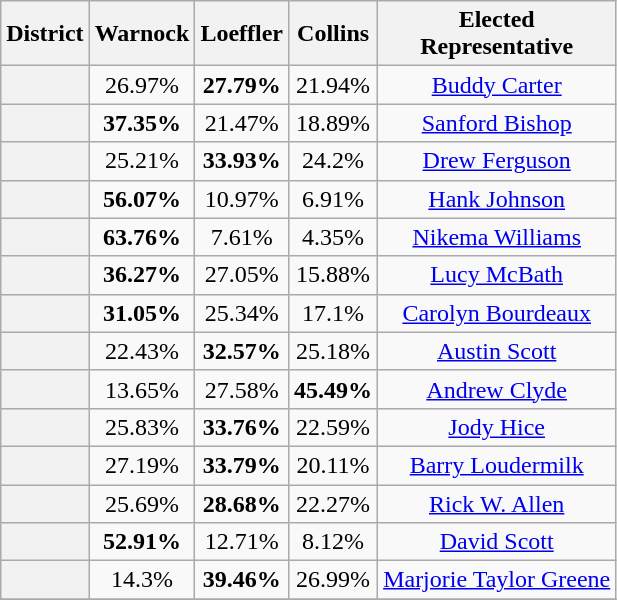<table class="wikitable sortable">
<tr>
<th>District</th>
<th>Warnock</th>
<th>Loeffler</th>
<th>Collins</th>
<th>Elected<br>Representative</th>
</tr>
<tr align=center>
<th></th>
<td>26.97%</td>
<td><strong>27.79%</strong></td>
<td>21.94%</td>
<td><a href='#'>Buddy Carter</a></td>
</tr>
<tr align=center>
<th></th>
<td><strong>37.35%</strong></td>
<td>21.47%</td>
<td>18.89%</td>
<td><a href='#'>Sanford Bishop</a></td>
</tr>
<tr align=center>
<th></th>
<td>25.21%</td>
<td><strong>33.93%</strong></td>
<td>24.2%</td>
<td><a href='#'>Drew Ferguson</a></td>
</tr>
<tr align=center>
<th></th>
<td><strong>56.07%</strong></td>
<td>10.97%</td>
<td>6.91%</td>
<td><a href='#'>Hank Johnson</a></td>
</tr>
<tr align=center>
<th></th>
<td><strong>63.76%</strong></td>
<td>7.61%</td>
<td>4.35%</td>
<td><a href='#'>Nikema Williams</a></td>
</tr>
<tr align=center>
<th></th>
<td><strong>36.27%</strong></td>
<td>27.05%</td>
<td>15.88%</td>
<td><a href='#'>Lucy McBath</a></td>
</tr>
<tr align=center>
<th></th>
<td><strong>31.05%</strong></td>
<td>25.34%</td>
<td>17.1%</td>
<td><a href='#'>Carolyn Bourdeaux</a></td>
</tr>
<tr align=center>
<th></th>
<td>22.43%</td>
<td><strong>32.57%</strong></td>
<td>25.18%</td>
<td><a href='#'>Austin Scott</a></td>
</tr>
<tr align=center>
<th></th>
<td>13.65%</td>
<td>27.58%</td>
<td><strong>45.49%</strong></td>
<td><a href='#'>Andrew Clyde</a></td>
</tr>
<tr align=center>
<th></th>
<td>25.83%</td>
<td><strong>33.76%</strong></td>
<td>22.59%</td>
<td><a href='#'>Jody Hice</a></td>
</tr>
<tr align=center>
<th></th>
<td>27.19%</td>
<td><strong>33.79%</strong></td>
<td>20.11%</td>
<td><a href='#'>Barry Loudermilk</a></td>
</tr>
<tr align=center>
<th></th>
<td>25.69%</td>
<td><strong>28.68%</strong></td>
<td>22.27%</td>
<td><a href='#'>Rick W. Allen</a></td>
</tr>
<tr align=center>
<th></th>
<td><strong>52.91%</strong></td>
<td>12.71%</td>
<td>8.12%</td>
<td><a href='#'>David Scott</a></td>
</tr>
<tr align=center>
<th></th>
<td>14.3%</td>
<td><strong>39.46%</strong></td>
<td>26.99%</td>
<td><a href='#'>Marjorie Taylor Greene</a></td>
</tr>
<tr align=center>
</tr>
</table>
